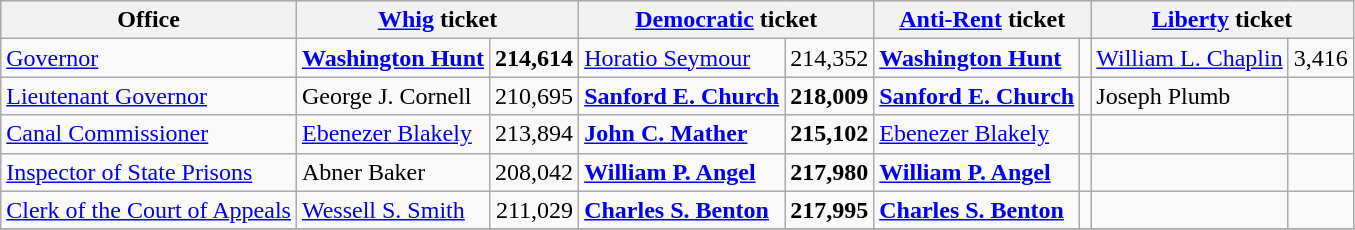<table class=wikitable>
<tr bgcolor=lightgrey>
<th>Office</th>
<th colspan="2" ><a href='#'>Whig</a> ticket</th>
<th colspan="2" ><a href='#'>Democratic</a> ticket</th>
<th colspan="2" ><a href='#'>Anti-Rent</a> ticket</th>
<th colspan="2" ><a href='#'>Liberty</a> ticket</th>
</tr>
<tr>
<td><a href='#'>Governor</a></td>
<td><strong><a href='#'>Washington Hunt</a></strong></td>
<td align="right"><strong>214,614</strong></td>
<td><a href='#'>Horatio Seymour</a></td>
<td align="right">214,352</td>
<td><strong><a href='#'>Washington Hunt</a></strong></td>
<td align="right"></td>
<td><a href='#'>William L. Chaplin</a></td>
<td align="right">3,416</td>
</tr>
<tr>
<td><a href='#'>Lieutenant Governor</a></td>
<td>George J. Cornell</td>
<td align="right">210,695</td>
<td><strong><a href='#'>Sanford E. Church</a></strong></td>
<td align="right"><strong>218,009</strong></td>
<td><strong><a href='#'>Sanford E. Church</a></strong></td>
<td align="right"></td>
<td>Joseph Plumb</td>
<td align="right"></td>
</tr>
<tr>
<td><a href='#'>Canal Commissioner</a></td>
<td><a href='#'>Ebenezer Blakely</a></td>
<td align="right">213,894</td>
<td><strong><a href='#'>John C. Mather</a></strong></td>
<td align="right"><strong>215,102</strong></td>
<td><a href='#'>Ebenezer Blakely</a></td>
<td align="right"></td>
<td></td>
<td align="right"></td>
</tr>
<tr>
<td><a href='#'>Inspector of State Prisons</a></td>
<td>Abner Baker</td>
<td align="right">208,042</td>
<td><strong><a href='#'>William P. Angel</a></strong></td>
<td align="right"><strong>217,980</strong></td>
<td><strong><a href='#'>William P. Angel</a></strong></td>
<td align="right"></td>
<td></td>
<td align="right"></td>
</tr>
<tr>
<td><a href='#'>Clerk of the Court of Appeals</a></td>
<td><a href='#'>Wessell S. Smith</a></td>
<td align="right">211,029</td>
<td><strong><a href='#'>Charles S. Benton</a></strong></td>
<td align="right"><strong>217,995</strong></td>
<td><strong><a href='#'>Charles S. Benton</a></strong></td>
<td align="right"></td>
<td></td>
<td align="right"></td>
</tr>
<tr>
</tr>
</table>
